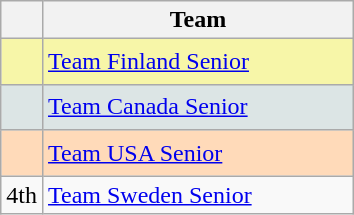<table class="wikitable" style="text-align:center">
<tr>
<th width=15></th>
<th width=200>Team</th>
</tr>
<tr style="background:#f7f6a8;">
<td style="text-align:center; height:23px;"></td>
<td align=left> <a href='#'>Team Finland Senior</a></td>
</tr>
<tr style="background:#dce5e5;">
<td style="text-align:center; height:23px;"></td>
<td align=left> <a href='#'>Team Canada Senior</a></td>
</tr>
<tr style="background:#ffdab9;">
<td style="text-align:center; height:23px;"></td>
<td align=left> <a href='#'>Team USA Senior</a></td>
</tr>
<tr>
<td>4th</td>
<td align=left> <a href='#'>Team Sweden Senior</a></td>
</tr>
</table>
